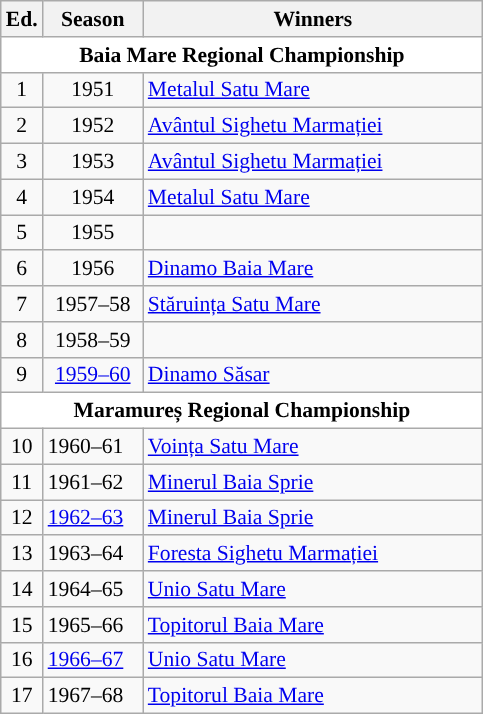<table class="wikitable" style="font-size:90%">
<tr>
<th><abbr>Ed.</abbr></th>
<th width="60">Season</th>
<th width="220">Winners</th>
</tr>
<tr>
<th colspan="3" style="background:#ffffff">Baia Mare Regional Championship</th>
</tr>
<tr>
<td align=center>1</td>
<td align=center>1951</td>
<td><a href='#'>Metalul Satu Mare</a></td>
</tr>
<tr>
<td align=center>2</td>
<td align=center>1952</td>
<td><a href='#'>Avântul Sighetu Marmației</a></td>
</tr>
<tr>
<td align=center>3</td>
<td align=center>1953</td>
<td><a href='#'>Avântul Sighetu Marmației</a></td>
</tr>
<tr>
<td align=center>4</td>
<td align=center>1954</td>
<td><a href='#'>Metalul Satu Mare</a></td>
</tr>
<tr>
<td align=center>5</td>
<td align=center>1955</td>
<td></td>
</tr>
<tr>
<td align=center>6</td>
<td align=center>1956</td>
<td><a href='#'>Dinamo Baia Mare</a></td>
</tr>
<tr>
<td align=center>7</td>
<td align=center>1957–58</td>
<td><a href='#'>Stăruința Satu Mare</a></td>
</tr>
<tr>
<td align=center>8</td>
<td align=center>1958–59</td>
<td></td>
</tr>
<tr>
<td align=center>9</td>
<td align=center><a href='#'>1959–60</a></td>
<td><a href='#'>Dinamo Săsar</a></td>
</tr>
<tr>
<th colspan="3" style="background:#ffffff">Maramureș Regional Championship</th>
</tr>
<tr>
<td align=center>10</td>
<td>1960–61</td>
<td><a href='#'>Voința Satu Mare</a></td>
</tr>
<tr>
<td align=center>11</td>
<td>1961–62</td>
<td><a href='#'>Minerul Baia Sprie</a></td>
</tr>
<tr>
<td align=center>12</td>
<td><a href='#'>1962–63</a></td>
<td><a href='#'>Minerul Baia Sprie</a></td>
</tr>
<tr>
<td align=center>13</td>
<td>1963–64</td>
<td><a href='#'>Foresta Sighetu Marmației</a></td>
</tr>
<tr>
<td align=center>14</td>
<td>1964–65</td>
<td><a href='#'>Unio Satu Mare </a></td>
</tr>
<tr>
<td align=center>15</td>
<td>1965–66</td>
<td><a href='#'>Topitorul Baia Mare</a></td>
</tr>
<tr>
<td align=center>16</td>
<td><a href='#'>1966–67</a></td>
<td><a href='#'>Unio Satu Mare</a></td>
</tr>
<tr>
<td align=center>17</td>
<td>1967–68</td>
<td><a href='#'>Topitorul Baia Mare</a></td>
</tr>
</table>
